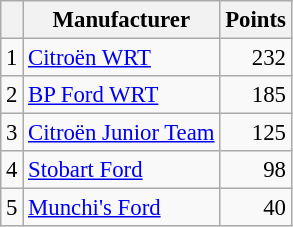<table class="wikitable" style="font-size: 95%;">
<tr>
<th></th>
<th>Manufacturer</th>
<th>Points</th>
</tr>
<tr>
<td>1</td>
<td> <a href='#'>Citroën WRT</a></td>
<td align="right">232</td>
</tr>
<tr>
<td>2</td>
<td> <a href='#'>BP Ford WRT</a></td>
<td align="right">185</td>
</tr>
<tr>
<td>3</td>
<td> <a href='#'>Citroën Junior Team</a></td>
<td align="right">125</td>
</tr>
<tr>
<td>4</td>
<td> <a href='#'>Stobart Ford</a></td>
<td align="right">98</td>
</tr>
<tr>
<td>5</td>
<td> <a href='#'>Munchi's Ford</a></td>
<td align="right">40</td>
</tr>
</table>
